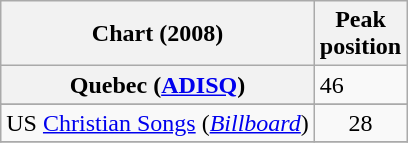<table class="wikitable sortable">
<tr>
<th>Chart (2008)</th>
<th>Peak<br>position</th>
</tr>
<tr>
<th scope="row">Quebec (<a href='#'>ADISQ</a>)</th>
<td>46</td>
</tr>
<tr>
</tr>
<tr>
</tr>
<tr>
</tr>
<tr>
<td>US <a href='#'>Christian Songs</a> (<em><a href='#'>Billboard</a></em>)</td>
<td align="center">28</td>
</tr>
<tr>
</tr>
</table>
